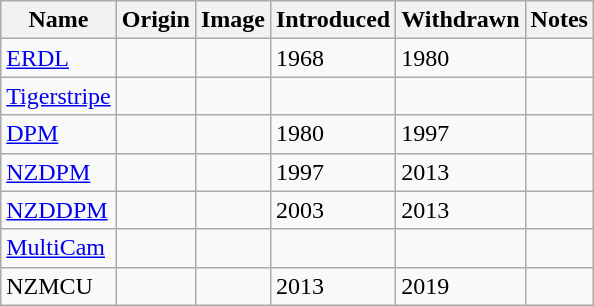<table class="wikitable">
<tr>
<th>Name</th>
<th>Origin</th>
<th>Image</th>
<th>Introduced</th>
<th>Withdrawn</th>
<th>Notes</th>
</tr>
<tr>
<td><a href='#'>ERDL</a></td>
<td></td>
<td></td>
<td>1968</td>
<td>1980</td>
<td></td>
</tr>
<tr>
<td><a href='#'>Tigerstripe</a></td>
<td></td>
<td></td>
<td></td>
<td></td>
<td></td>
</tr>
<tr>
<td><a href='#'>DPM</a></td>
<td></td>
<td></td>
<td>1980</td>
<td>1997</td>
<td></td>
</tr>
<tr>
<td><a href='#'>NZDPM</a></td>
<td></td>
<td></td>
<td>1997</td>
<td>2013</td>
<td></td>
</tr>
<tr>
<td><a href='#'>NZDDPM</a></td>
<td></td>
<td></td>
<td>2003</td>
<td>2013</td>
<td></td>
</tr>
<tr>
<td><a href='#'>MultiCam</a></td>
<td></td>
<td></td>
<td></td>
<td></td>
<td></td>
</tr>
<tr>
<td>NZMCU</td>
<td></td>
<td></td>
<td>2013</td>
<td>2019</td>
<td></td>
</tr>
</table>
